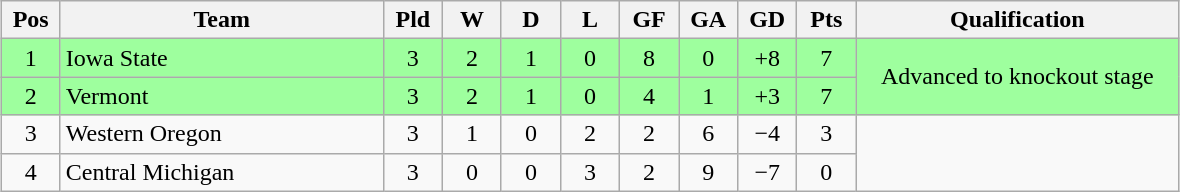<table class="wikitable" style="text-align:center; margin: 1em auto">
<tr>
<th style=width:2em>Pos</th>
<th style=width:13em>Team</th>
<th style=width:2em>Pld</th>
<th style=width:2em>W</th>
<th style=width:2em>D</th>
<th style=width:2em>L</th>
<th style=width:2em>GF</th>
<th style=width:2em>GA</th>
<th style=width:2em>GD</th>
<th style=width:2em>Pts</th>
<th style=width:13em>Qualification</th>
</tr>
<tr bgcolor="#9eff9e">
<td>1</td>
<td style="text-align:left">Iowa State</td>
<td>3</td>
<td>2</td>
<td>1</td>
<td>0</td>
<td>8</td>
<td>0</td>
<td>+8</td>
<td>7</td>
<td rowspan="2">Advanced to knockout stage</td>
</tr>
<tr bgcolor="#9eff9e">
<td>2</td>
<td style="text-align:left">Vermont</td>
<td>3</td>
<td>2</td>
<td>1</td>
<td>0</td>
<td>4</td>
<td>1</td>
<td>+3</td>
<td>7</td>
</tr>
<tr>
<td>3</td>
<td style="text-align:left">Western Oregon</td>
<td>3</td>
<td>1</td>
<td>0</td>
<td>2</td>
<td>2</td>
<td>6</td>
<td>−4</td>
<td>3</td>
<td rowspan="2"></td>
</tr>
<tr>
<td>4</td>
<td style="text-align:left">Central Michigan</td>
<td>3</td>
<td>0</td>
<td>0</td>
<td>3</td>
<td>2</td>
<td>9</td>
<td>−7</td>
<td>0</td>
</tr>
</table>
